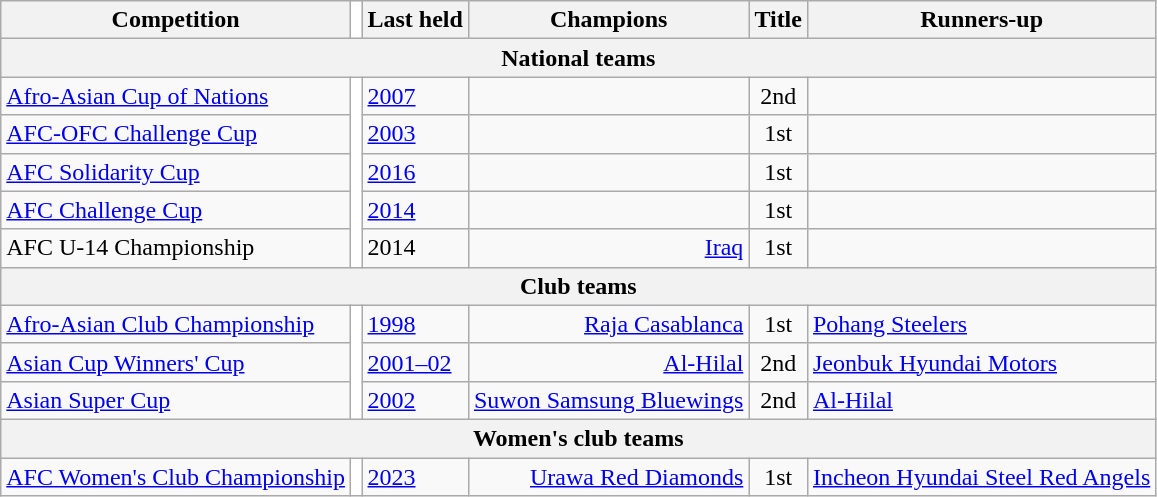<table class="wikitable sortable" style="text-align:left">
<tr>
<th>Competition</th>
<td width="1%" rowspan=1 style="background-color:#ffffff;"></td>
<th>Last held</th>
<th>Champions</th>
<th>Title</th>
<th>Runners-up</th>
</tr>
<tr>
<th colspan="8">National teams</th>
</tr>
<tr>
<td><a href='#'>Afro-Asian Cup of Nations</a></td>
<td width="1%" rowspan=5 style="background-color:#ffffff;"></td>
<td><a href='#'>2007</a></td>
<td style="text-align:right"></td>
<td style="text-align:center">2nd</td>
<td></td>
</tr>
<tr>
<td><a href='#'>AFC-OFC Challenge Cup</a></td>
<td><a href='#'>2003</a></td>
<td style="text-align:right"></td>
<td style="text-align:center">1st</td>
<td></td>
</tr>
<tr>
<td><a href='#'>AFC Solidarity Cup</a></td>
<td><a href='#'>2016</a></td>
<td style="text-align:right"></td>
<td style="text-align:center">1st</td>
<td></td>
</tr>
<tr>
<td><a href='#'>AFC Challenge Cup</a></td>
<td><a href='#'>2014</a></td>
<td style="text-align:right"></td>
<td style="text-align:center">1st</td>
<td></td>
</tr>
<tr>
<td>AFC U-14 Championship</td>
<td>2014</td>
<td style="text-align:right"><a href='#'>Iraq</a> </td>
<td style="text-align:center">1st</td>
<td></td>
</tr>
<tr>
<th colspan="8">Club teams</th>
</tr>
<tr>
<td><a href='#'>Afro-Asian Club Championship</a></td>
<td width="1%" rowspan=3 style="background-color:#ffffff;"></td>
<td><a href='#'>1998</a></td>
<td style="text-align:right"><a href='#'>Raja Casablanca</a> </td>
<td style="text-align:center">1st</td>
<td> <a href='#'>Pohang Steelers</a></td>
</tr>
<tr>
<td><a href='#'>Asian Cup Winners' Cup</a></td>
<td><a href='#'>2001–02</a></td>
<td style="text-align:right"><a href='#'>Al-Hilal</a> </td>
<td style="text-align:center">2nd</td>
<td> <a href='#'>Jeonbuk Hyundai Motors</a></td>
</tr>
<tr>
<td><a href='#'>Asian Super Cup</a></td>
<td><a href='#'>2002</a></td>
<td style="text-align:right"><a href='#'>Suwon Samsung Bluewings</a> </td>
<td style="text-align:center">2nd</td>
<td> <a href='#'>Al-Hilal</a></td>
</tr>
<tr>
<th colspan="8">Women's club teams</th>
</tr>
<tr>
<td><a href='#'>AFC Women's Club Championship</a></td>
<td width="1%" style="background-color:#ffffff;"></td>
<td><a href='#'>2023</a></td>
<td style="text-align:right"><a href='#'>Urawa Red Diamonds</a> </td>
<td style="text-align:center">1st</td>
<td> <a href='#'>Incheon Hyundai Steel Red Angels</a></td>
</tr>
</table>
